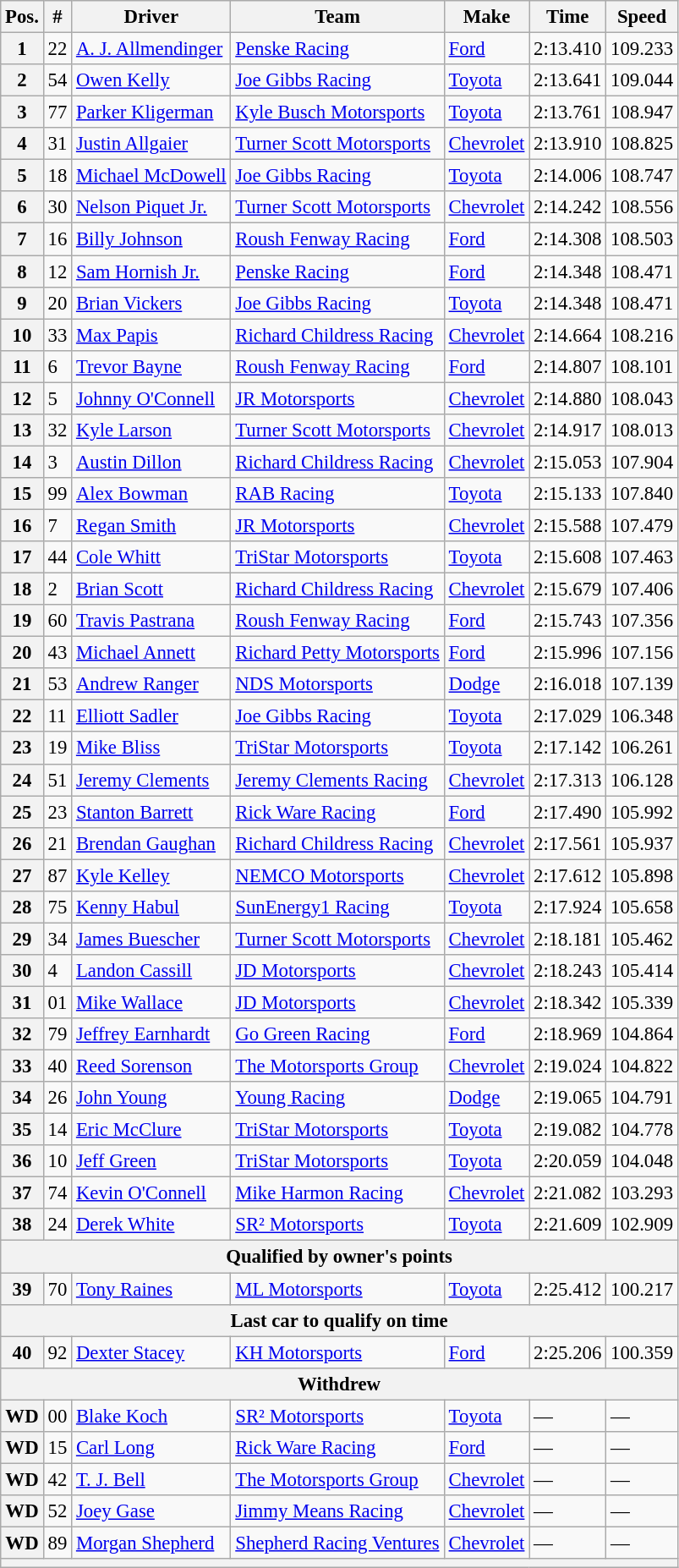<table class="wikitable" style="font-size:95%">
<tr>
<th>Pos.</th>
<th>#</th>
<th>Driver</th>
<th>Team</th>
<th>Make</th>
<th>Time</th>
<th>Speed</th>
</tr>
<tr>
<th>1</th>
<td>22</td>
<td><a href='#'>A. J. Allmendinger</a></td>
<td><a href='#'>Penske Racing</a></td>
<td><a href='#'>Ford</a></td>
<td>2:13.410</td>
<td>109.233</td>
</tr>
<tr>
<th>2</th>
<td>54</td>
<td><a href='#'>Owen Kelly</a></td>
<td><a href='#'>Joe Gibbs Racing</a></td>
<td><a href='#'>Toyota</a></td>
<td>2:13.641</td>
<td>109.044</td>
</tr>
<tr>
<th>3</th>
<td>77</td>
<td><a href='#'>Parker Kligerman</a></td>
<td><a href='#'>Kyle Busch Motorsports</a></td>
<td><a href='#'>Toyota</a></td>
<td>2:13.761</td>
<td>108.947</td>
</tr>
<tr>
<th>4</th>
<td>31</td>
<td><a href='#'>Justin Allgaier</a></td>
<td><a href='#'>Turner Scott Motorsports</a></td>
<td><a href='#'>Chevrolet</a></td>
<td>2:13.910</td>
<td>108.825</td>
</tr>
<tr>
<th>5</th>
<td>18</td>
<td><a href='#'>Michael McDowell</a></td>
<td><a href='#'>Joe Gibbs Racing</a></td>
<td><a href='#'>Toyota</a></td>
<td>2:14.006</td>
<td>108.747</td>
</tr>
<tr>
<th>6</th>
<td>30</td>
<td><a href='#'>Nelson Piquet Jr.</a></td>
<td><a href='#'>Turner Scott Motorsports</a></td>
<td><a href='#'>Chevrolet</a></td>
<td>2:14.242</td>
<td>108.556</td>
</tr>
<tr>
<th>7</th>
<td>16</td>
<td><a href='#'>Billy Johnson</a></td>
<td><a href='#'>Roush Fenway Racing</a></td>
<td><a href='#'>Ford</a></td>
<td>2:14.308</td>
<td>108.503</td>
</tr>
<tr>
<th>8</th>
<td>12</td>
<td><a href='#'>Sam Hornish Jr.</a></td>
<td><a href='#'>Penske Racing</a></td>
<td><a href='#'>Ford</a></td>
<td>2:14.348</td>
<td>108.471</td>
</tr>
<tr>
<th>9</th>
<td>20</td>
<td><a href='#'>Brian Vickers</a></td>
<td><a href='#'>Joe Gibbs Racing</a></td>
<td><a href='#'>Toyota</a></td>
<td>2:14.348</td>
<td>108.471</td>
</tr>
<tr>
<th>10</th>
<td>33</td>
<td><a href='#'>Max Papis</a></td>
<td><a href='#'>Richard Childress Racing</a></td>
<td><a href='#'>Chevrolet</a></td>
<td>2:14.664</td>
<td>108.216</td>
</tr>
<tr>
<th>11</th>
<td>6</td>
<td><a href='#'>Trevor Bayne</a></td>
<td><a href='#'>Roush Fenway Racing</a></td>
<td><a href='#'>Ford</a></td>
<td>2:14.807</td>
<td>108.101</td>
</tr>
<tr>
<th>12</th>
<td>5</td>
<td><a href='#'>Johnny O'Connell</a></td>
<td><a href='#'>JR Motorsports</a></td>
<td><a href='#'>Chevrolet</a></td>
<td>2:14.880</td>
<td>108.043</td>
</tr>
<tr>
<th>13</th>
<td>32</td>
<td><a href='#'>Kyle Larson</a></td>
<td><a href='#'>Turner Scott Motorsports</a></td>
<td><a href='#'>Chevrolet</a></td>
<td>2:14.917</td>
<td>108.013</td>
</tr>
<tr>
<th>14</th>
<td>3</td>
<td><a href='#'>Austin Dillon</a></td>
<td><a href='#'>Richard Childress Racing</a></td>
<td><a href='#'>Chevrolet</a></td>
<td>2:15.053</td>
<td>107.904</td>
</tr>
<tr>
<th>15</th>
<td>99</td>
<td><a href='#'>Alex Bowman</a></td>
<td><a href='#'>RAB Racing</a></td>
<td><a href='#'>Toyota</a></td>
<td>2:15.133</td>
<td>107.840</td>
</tr>
<tr>
<th>16</th>
<td>7</td>
<td><a href='#'>Regan Smith</a></td>
<td><a href='#'>JR Motorsports</a></td>
<td><a href='#'>Chevrolet</a></td>
<td>2:15.588</td>
<td>107.479</td>
</tr>
<tr>
<th>17</th>
<td>44</td>
<td><a href='#'>Cole Whitt</a></td>
<td><a href='#'>TriStar Motorsports</a></td>
<td><a href='#'>Toyota</a></td>
<td>2:15.608</td>
<td>107.463</td>
</tr>
<tr>
<th>18</th>
<td>2</td>
<td><a href='#'>Brian Scott</a></td>
<td><a href='#'>Richard Childress Racing</a></td>
<td><a href='#'>Chevrolet</a></td>
<td>2:15.679</td>
<td>107.406</td>
</tr>
<tr>
<th>19</th>
<td>60</td>
<td><a href='#'>Travis Pastrana</a></td>
<td><a href='#'>Roush Fenway Racing</a></td>
<td><a href='#'>Ford</a></td>
<td>2:15.743</td>
<td>107.356</td>
</tr>
<tr>
<th>20</th>
<td>43</td>
<td><a href='#'>Michael Annett</a></td>
<td><a href='#'>Richard Petty Motorsports</a></td>
<td><a href='#'>Ford</a></td>
<td>2:15.996</td>
<td>107.156</td>
</tr>
<tr>
<th>21</th>
<td>53</td>
<td><a href='#'>Andrew Ranger</a></td>
<td><a href='#'>NDS Motorsports</a></td>
<td><a href='#'>Dodge</a></td>
<td>2:16.018</td>
<td>107.139</td>
</tr>
<tr>
<th>22</th>
<td>11</td>
<td><a href='#'>Elliott Sadler</a></td>
<td><a href='#'>Joe Gibbs Racing</a></td>
<td><a href='#'>Toyota</a></td>
<td>2:17.029</td>
<td>106.348</td>
</tr>
<tr>
<th>23</th>
<td>19</td>
<td><a href='#'>Mike Bliss</a></td>
<td><a href='#'>TriStar Motorsports</a></td>
<td><a href='#'>Toyota</a></td>
<td>2:17.142</td>
<td>106.261</td>
</tr>
<tr>
<th>24</th>
<td>51</td>
<td><a href='#'>Jeremy Clements</a></td>
<td><a href='#'>Jeremy Clements Racing</a></td>
<td><a href='#'>Chevrolet</a></td>
<td>2:17.313</td>
<td>106.128</td>
</tr>
<tr>
<th>25</th>
<td>23</td>
<td><a href='#'>Stanton Barrett</a></td>
<td><a href='#'>Rick Ware Racing</a></td>
<td><a href='#'>Ford</a></td>
<td>2:17.490</td>
<td>105.992</td>
</tr>
<tr>
<th>26</th>
<td>21</td>
<td><a href='#'>Brendan Gaughan</a></td>
<td><a href='#'>Richard Childress Racing</a></td>
<td><a href='#'>Chevrolet</a></td>
<td>2:17.561</td>
<td>105.937</td>
</tr>
<tr>
<th>27</th>
<td>87</td>
<td><a href='#'>Kyle Kelley</a></td>
<td><a href='#'>NEMCO Motorsports</a></td>
<td><a href='#'>Chevrolet</a></td>
<td>2:17.612</td>
<td>105.898</td>
</tr>
<tr>
<th>28</th>
<td>75</td>
<td><a href='#'>Kenny Habul</a></td>
<td><a href='#'>SunEnergy1 Racing</a></td>
<td><a href='#'>Toyota</a></td>
<td>2:17.924</td>
<td>105.658</td>
</tr>
<tr>
<th>29</th>
<td>34</td>
<td><a href='#'>James Buescher</a></td>
<td><a href='#'>Turner Scott Motorsports</a></td>
<td><a href='#'>Chevrolet</a></td>
<td>2:18.181</td>
<td>105.462</td>
</tr>
<tr>
<th>30</th>
<td>4</td>
<td><a href='#'>Landon Cassill</a></td>
<td><a href='#'>JD Motorsports</a></td>
<td><a href='#'>Chevrolet</a></td>
<td>2:18.243</td>
<td>105.414</td>
</tr>
<tr>
<th>31</th>
<td>01</td>
<td><a href='#'>Mike Wallace</a></td>
<td><a href='#'>JD Motorsports</a></td>
<td><a href='#'>Chevrolet</a></td>
<td>2:18.342</td>
<td>105.339</td>
</tr>
<tr>
<th>32</th>
<td>79</td>
<td><a href='#'>Jeffrey Earnhardt</a></td>
<td><a href='#'>Go Green Racing</a></td>
<td><a href='#'>Ford</a></td>
<td>2:18.969</td>
<td>104.864</td>
</tr>
<tr>
<th>33</th>
<td>40</td>
<td><a href='#'>Reed Sorenson</a></td>
<td><a href='#'>The Motorsports Group</a></td>
<td><a href='#'>Chevrolet</a></td>
<td>2:19.024</td>
<td>104.822</td>
</tr>
<tr>
<th>34</th>
<td>26</td>
<td><a href='#'>John Young</a></td>
<td><a href='#'>Young Racing</a></td>
<td><a href='#'>Dodge</a></td>
<td>2:19.065</td>
<td>104.791</td>
</tr>
<tr>
<th>35</th>
<td>14</td>
<td><a href='#'>Eric McClure</a></td>
<td><a href='#'>TriStar Motorsports</a></td>
<td><a href='#'>Toyota</a></td>
<td>2:19.082</td>
<td>104.778</td>
</tr>
<tr>
<th>36</th>
<td>10</td>
<td><a href='#'>Jeff Green</a></td>
<td><a href='#'>TriStar Motorsports</a></td>
<td><a href='#'>Toyota</a></td>
<td>2:20.059</td>
<td>104.048</td>
</tr>
<tr>
<th>37</th>
<td>74</td>
<td><a href='#'>Kevin O'Connell</a></td>
<td><a href='#'>Mike Harmon Racing</a></td>
<td><a href='#'>Chevrolet</a></td>
<td>2:21.082</td>
<td>103.293</td>
</tr>
<tr>
<th>38</th>
<td>24</td>
<td><a href='#'>Derek White</a></td>
<td><a href='#'>SR² Motorsports</a></td>
<td><a href='#'>Toyota</a></td>
<td>2:21.609</td>
<td>102.909</td>
</tr>
<tr>
<th colspan="7">Qualified by owner's points</th>
</tr>
<tr>
<th>39</th>
<td>70</td>
<td><a href='#'>Tony Raines</a></td>
<td><a href='#'>ML Motorsports</a></td>
<td><a href='#'>Toyota</a></td>
<td>2:25.412</td>
<td>100.217</td>
</tr>
<tr>
<th colspan="7">Last car to qualify on time</th>
</tr>
<tr>
<th>40</th>
<td>92</td>
<td><a href='#'>Dexter Stacey</a></td>
<td><a href='#'>KH Motorsports</a></td>
<td><a href='#'>Ford</a></td>
<td>2:25.206</td>
<td>100.359</td>
</tr>
<tr>
<th colspan="7">Withdrew</th>
</tr>
<tr>
<th>WD</th>
<td>00</td>
<td><a href='#'>Blake Koch</a></td>
<td><a href='#'>SR² Motorsports</a></td>
<td><a href='#'>Toyota</a></td>
<td>—</td>
<td>—</td>
</tr>
<tr>
<th>WD</th>
<td>15</td>
<td><a href='#'>Carl Long</a></td>
<td><a href='#'>Rick Ware Racing</a></td>
<td><a href='#'>Ford</a></td>
<td>—</td>
<td>—</td>
</tr>
<tr>
<th>WD</th>
<td>42</td>
<td><a href='#'>T. J. Bell</a></td>
<td><a href='#'>The Motorsports Group</a></td>
<td><a href='#'>Chevrolet</a></td>
<td>—</td>
<td>—</td>
</tr>
<tr>
<th>WD</th>
<td>52</td>
<td><a href='#'>Joey Gase</a></td>
<td><a href='#'>Jimmy Means Racing</a></td>
<td><a href='#'>Chevrolet</a></td>
<td>—</td>
<td>—</td>
</tr>
<tr>
<th>WD</th>
<td>89</td>
<td><a href='#'>Morgan Shepherd</a></td>
<td><a href='#'>Shepherd Racing Ventures</a></td>
<td><a href='#'>Chevrolet</a></td>
<td>—</td>
<td>—</td>
</tr>
<tr>
<th colspan="7"></th>
</tr>
</table>
